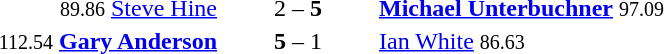<table style="text-align:center">
<tr>
<th width=223></th>
<th width=100></th>
<th width=223></th>
</tr>
<tr>
<td align=right><small>89.86</small> <a href='#'>Steve Hine</a> </td>
<td>2 – <strong>5</strong></td>
<td align=left> <strong><a href='#'>Michael Unterbuchner</a></strong> <small>97.09</small></td>
</tr>
<tr>
<td align=right><small>112.54</small> <strong><a href='#'>Gary Anderson</a></strong> </td>
<td><strong>5</strong> – 1</td>
<td align=left> <a href='#'>Ian White</a> <small>86.63</small></td>
</tr>
</table>
